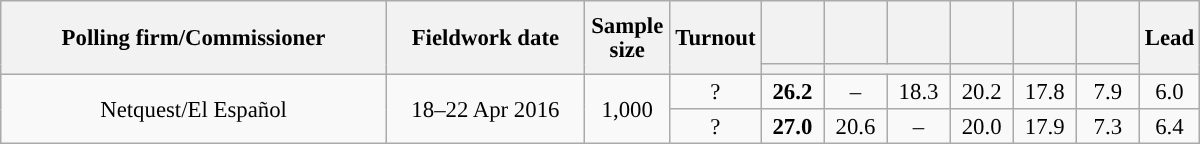<table class="wikitable collapsible collapsed" style="text-align:center; font-size:95%; line-height:16px;">
<tr style="height:42px;">
<th style="width:250px;" rowspan="2">Polling firm/Commissioner</th>
<th style="width:125px;" rowspan="2">Fieldwork date</th>
<th style="width:50px;" rowspan="2">Sample size</th>
<th style="width:45px;" rowspan="2">Turnout</th>
<th style="width:35px;"></th>
<th style="width:35px;"></th>
<th style="width:35px;"></th>
<th style="width:35px;"></th>
<th style="width:35px;"></th>
<th style="width:35px;"></th>
<th style="width:30px;" rowspan="2">Lead</th>
</tr>
<tr>
<th style="color:inherit;background:"></th>
<th colspan="2" style="background:"></th>
<th style="color:inherit;background:"></th>
<th style="color:inherit;background:"></th>
<th style="color:inherit;background:"></th>
</tr>
<tr>
<td rowspan="2">Netquest/El Español</td>
<td rowspan="2">18–22 Apr 2016</td>
<td rowspan="2">1,000</td>
<td>?</td>
<td><strong>26.2</strong></td>
<td>–</td>
<td>18.3</td>
<td>20.2</td>
<td>17.8</td>
<td>7.9</td>
<td style="background:">6.0</td>
</tr>
<tr>
<td>?</td>
<td><strong>27.0</strong></td>
<td>20.6</td>
<td>–</td>
<td>20.0</td>
<td>17.9</td>
<td>7.3</td>
<td style="background:">6.4</td>
</tr>
</table>
